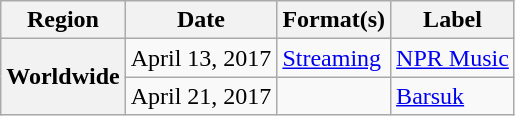<table class="wikitable plainrowheaders">
<tr>
<th scope="col">Region</th>
<th scope="col">Date</th>
<th scope="col">Format(s)</th>
<th scope="col">Label</th>
</tr>
<tr>
<th scope="row" rowspan=2>Worldwide</th>
<td>April 13, 2017</td>
<td><a href='#'>Streaming</a></td>
<td><a href='#'>NPR Music</a></td>
</tr>
<tr>
<td>April 21, 2017</td>
<td></td>
<td><a href='#'>Barsuk</a></td>
</tr>
</table>
